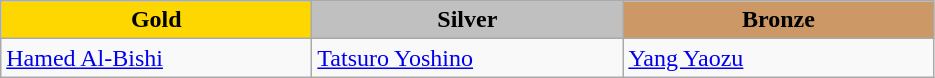<table class="wikitable" style="text-align:left">
<tr align="center">
<td width=200 bgcolor=gold><strong>Gold</strong></td>
<td width=200 bgcolor=silver><strong>Silver</strong></td>
<td width=200 bgcolor=CC9966><strong>Bronze</strong></td>
</tr>
<tr>
<td><a href='#'>Hamed Al-Bishi</a><br><em></em></td>
<td><a href='#'>Tatsuro Yoshino</a><br><em></em></td>
<td><a href='#'>Yang Yaozu</a><br><em></em></td>
</tr>
</table>
